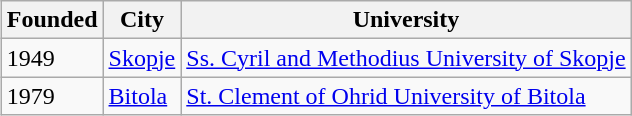<table class="wikitable sortable" style="margin:1px; border:1px solid #ccc;">
<tr style="text-align:left; vertical-align:top;" ">
<th>Founded</th>
<th>City</th>
<th>University</th>
</tr>
<tr>
<td>1949</td>
<td><a href='#'>Skopje</a></td>
<td><a href='#'>Ss. Cyril and Methodius University of Skopje</a></td>
</tr>
<tr>
<td>1979</td>
<td><a href='#'>Bitola</a></td>
<td><a href='#'>St. Clement of Ohrid University of Bitola</a></td>
</tr>
</table>
